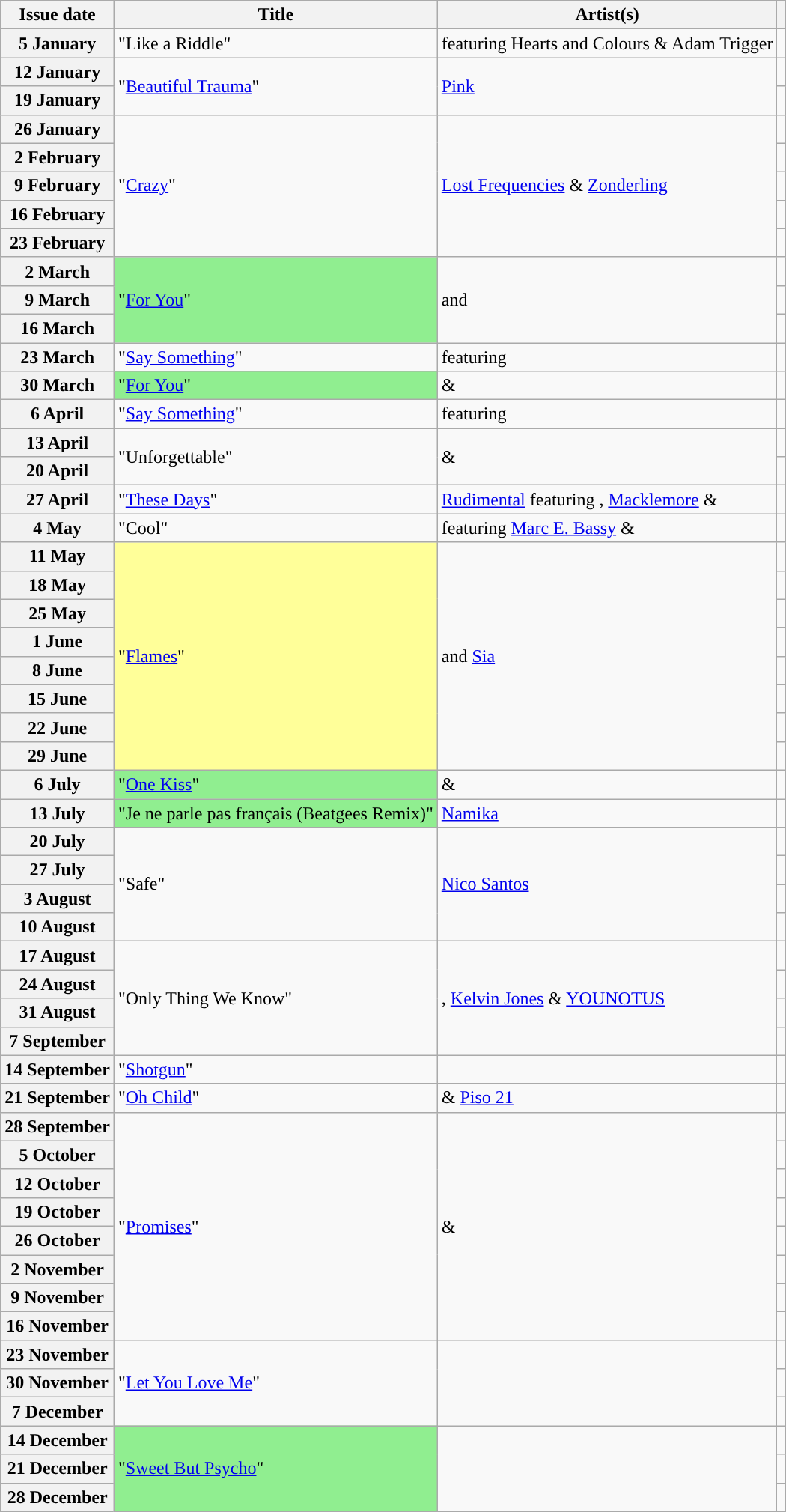<table class="sortable wikitable sortable plainrowheaders">
<tr>
<th scope=col class="sortable">Issue date</th>
<th scope=col class="sortable">Title</th>
<th scope=col class="sortable">Artist(s)</th>
<th scope=col class="unsortable"></th>
</tr>
<tr class=unsortable>
</tr>
<tr>
<th scope="row" style="text-align:center;">5 January</th>
<td>"Like a Riddle"</td>
<td> featuring Hearts and Colours & Adam Trigger</td>
<td style="text-align:center;"></td>
</tr>
<tr>
<th scope="row" style="text-align:center;">12 January</th>
<td rowspan="2">"<a href='#'>Beautiful Trauma</a>"</td>
<td rowspan="2"><a href='#'>Pink</a></td>
<td style="text-align:center;"></td>
</tr>
<tr>
<th scope="row" style="text-align:center;">19 January</th>
<td style="text-align:center;"></td>
</tr>
<tr>
<th scope="row" style="text-align:center;">26 January</th>
<td rowspan="5">"<a href='#'>Crazy</a>"</td>
<td rowspan="5"><a href='#'>Lost Frequencies</a> & <a href='#'>Zonderling</a></td>
<td style="text-align:center;"></td>
</tr>
<tr>
<th scope="row" style="text-align:center;">2 February</th>
<td style="text-align:center;"></td>
</tr>
<tr>
<th scope="row" style="text-align:center;">9 February</th>
<td style="text-align:center;"></td>
</tr>
<tr>
<th scope="row" style="text-align:center;">16 February</th>
<td style="text-align:center;"></td>
</tr>
<tr>
<th scope="row" style="text-align:center;">23 February</th>
<td style="text-align:center;"></td>
</tr>
<tr>
<th scope="row" style="text-align:center;">2 March</th>
<td rowspan="3" style="background-color:lightgreen">"<a href='#'>For You</a>" </td>
<td rowspan="3"> and </td>
<td style="text-align:center;"></td>
</tr>
<tr>
<th scope="row" style="text-align:center;">9 March</th>
<td style="text-align:center;"></td>
</tr>
<tr>
<th scope="row" style="text-align:center;">16 March</th>
<td style="text-align:center;"></td>
</tr>
<tr>
<th scope="row" style="text-align:center;">23 March</th>
<td>"<a href='#'>Say Something</a>"</td>
<td> featuring </td>
<td style="text-align:center;"></td>
</tr>
<tr>
<th scope="row" style="text-align:center;">30 March</th>
<td style="background-color:lightgreen">"<a href='#'>For You</a>" </td>
<td> & </td>
<td style="text-align:center;"></td>
</tr>
<tr>
<th scope="row" style="text-align:center;">6 April</th>
<td>"<a href='#'>Say Something</a>"</td>
<td> featuring </td>
<td style="text-align:center;"></td>
</tr>
<tr>
<th scope="row" style="text-align:center;">13 April</th>
<td rowspan="2">"Unforgettable"</td>
<td rowspan="2"> & </td>
<td style="text-align:center;"></td>
</tr>
<tr>
<th scope="row" style="text-align:center;">20 April</th>
<td style="text-align:center;"></td>
</tr>
<tr>
<th scope="row" style="text-align:center;">27 April</th>
<td>"<a href='#'>These Days</a>"</td>
<td><a href='#'>Rudimental</a> featuring , <a href='#'>Macklemore</a> & </td>
<td style="text-align:center;"></td>
</tr>
<tr>
<th scope="row" style="text-align:center;">4 May</th>
<td>"Cool"</td>
<td> featuring <a href='#'>Marc E. Bassy</a> & </td>
<td style="text-align:center;"></td>
</tr>
<tr>
<th scope="row" style="text-align:center;">11 May</th>
<td rowspan="8" style="background-color:#FFFF99">"<a href='#'>Flames</a>" </td>
<td rowspan="8"> and <a href='#'>Sia</a></td>
<td style="text-align:center;"></td>
</tr>
<tr>
<th scope="row" style="text-align:center;">18 May</th>
<td style="text-align:center;"></td>
</tr>
<tr>
<th scope="row" style="text-align:center;">25 May</th>
<td style="text-align:center;"></td>
</tr>
<tr>
<th scope="row" style="text-align:center;">1 June</th>
<td style="text-align:center;"></td>
</tr>
<tr>
<th scope="row" style="text-align:center;">8 June</th>
<td style="text-align:center;"></td>
</tr>
<tr>
<th scope="row" style="text-align:center;">15 June</th>
<td style="text-align:center;"></td>
</tr>
<tr>
<th scope="row" style="text-align:center;">22 June</th>
<td style="text-align:center;"></td>
</tr>
<tr>
<th scope="row" style="text-align:center;">29 June</th>
<td style="text-align:center;"></td>
</tr>
<tr>
<th scope="row" style="text-align:center;">6 July</th>
<td style="background-color:lightgreen">"<a href='#'>One Kiss</a>" </td>
<td> & </td>
<td style="text-align:center;"></td>
</tr>
<tr>
<th scope="row" style="text-align:center;">13 July</th>
<td style="background-color:lightgreen">"Je ne parle pas français (Beatgees Remix)" </td>
<td><a href='#'>Namika</a></td>
<td style="text-align:center;"></td>
</tr>
<tr>
<th scope="row" style="text-align:center;">20 July</th>
<td rowspan="4">"Safe"</td>
<td rowspan="4"><a href='#'>Nico Santos</a></td>
<td style="text-align:center;"></td>
</tr>
<tr>
<th scope="row" style="text-align:center;">27 July</th>
<td style="text-align:center;"></td>
</tr>
<tr>
<th scope="row" style="text-align:center;">3 August</th>
<td style="text-align:center;"></td>
</tr>
<tr>
<th scope="row" style="text-align:center;">10 August</th>
<td style="text-align:center;"></td>
</tr>
<tr>
<th scope="row" style="text-align:center;">17 August</th>
<td rowspan="4">"Only Thing We Know"</td>
<td rowspan="4">, <a href='#'>Kelvin Jones</a> & <a href='#'>YOUNOTUS</a></td>
<td style="text-align:center;"></td>
</tr>
<tr>
<th scope="row" style="text-align:center;">24 August</th>
<td style="text-align:center;"></td>
</tr>
<tr>
<th scope="row" style="text-align:center;">31 August</th>
<td style="text-align:center;"></td>
</tr>
<tr>
<th scope="row" style="text-align:center;">7 September</th>
<td style="text-align:center;"></td>
</tr>
<tr>
<th scope="row" style="text-align:center;">14 September</th>
<td>"<a href='#'>Shotgun</a>"</td>
<td></td>
<td style="text-align:center;"></td>
</tr>
<tr>
<th scope="row" style="text-align:center;">21 September</th>
<td>"<a href='#'>Oh Child</a>"</td>
<td> & <a href='#'>Piso 21</a></td>
<td style="text-align:center;"></td>
</tr>
<tr>
<th scope="row" style="text-align:center;">28 September</th>
<td rowspan="8">"<a href='#'>Promises</a>"</td>
<td rowspan="8"> & </td>
<td style="text-align:center;"></td>
</tr>
<tr>
<th scope="row" style="text-align:center;">5 October</th>
<td style="text-align:center;"></td>
</tr>
<tr>
<th scope="row" style="text-align:center;">12 October</th>
<td style="text-align:center;"></td>
</tr>
<tr>
<th scope="row" style="text-align:center;">19 October</th>
<td style="text-align:center;"></td>
</tr>
<tr>
<th scope="row" style="text-align:center;">26 October</th>
<td style="text-align:center;"></td>
</tr>
<tr>
<th scope="row" style="text-align:center;">2 November</th>
<td style="text-align:center;"></td>
</tr>
<tr>
<th scope="row" style="text-align:center;">9 November</th>
<td style="text-align:center;"></td>
</tr>
<tr>
<th scope="row" style="text-align:center;">16 November</th>
<td style="text-align:center;"></td>
</tr>
<tr>
<th scope="row" style="text-align:center;">23 November</th>
<td rowspan="3">"<a href='#'>Let You Love Me</a>"</td>
<td rowspan="3"></td>
<td style="text-align:center;"></td>
</tr>
<tr>
<th scope="row" style="text-align:center;">30 November</th>
<td style="text-align:center;"></td>
</tr>
<tr>
<th scope="row" style="text-align:center;">7 December</th>
<td style="text-align:center;"></td>
</tr>
<tr>
<th scope="row" style="text-align:center;">14 December</th>
<td rowspan="3" scope="row" style="background-color:lightgreen">"<a href='#'>Sweet But Psycho</a>" </td>
<td rowspan="3"></td>
<td style="text-align:center;"></td>
</tr>
<tr>
<th scope="row" style="text-align:center;">21 December</th>
<td style="text-align:center;"></td>
</tr>
<tr>
<th scope="row" style="text-align:center;">28 December</th>
<td style="text-align:center;"></td>
</tr>
</table>
